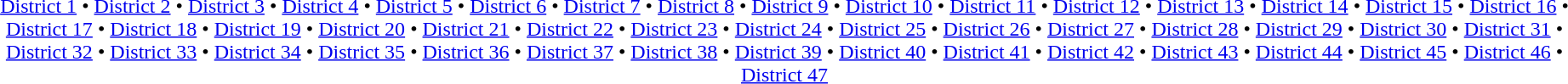<table id=toc class=toc summary=Contents>
<tr>
<td align=center><br><a href='#'>District 1</a> • <a href='#'>District 2</a> • <a href='#'>District 3</a> • <a href='#'>District 4</a> • <a href='#'>District 5</a> • <a href='#'>District 6</a> • <a href='#'>District 7</a> • <a href='#'>District 8</a> • <a href='#'>District 9</a> • <a href='#'>District 10</a> • <a href='#'>District 11</a> •
<a href='#'>District 12</a> • <a href='#'>District 13</a> • <a href='#'>District 14</a> •
<a href='#'>District 15</a> • <a href='#'>District 16</a> • <a href='#'>District 17</a> •
<a href='#'>District 18</a> • <a href='#'>District 19</a> • <a href='#'>District 20</a> • <a href='#'>District 21</a> • <a href='#'>District 22</a> • <a href='#'>District 23</a> • <a href='#'>District 24</a> • <a href='#'>District 25</a> • <a href='#'>District 26</a> • <a href='#'>District 27</a> • <a href='#'>District 28</a> • <a href='#'>District 29</a> • <a href='#'>District 30</a> • <a href='#'>District 31</a> • <a href='#'>District 32</a> • <a href='#'>District 33</a> • <a href='#'>District 34</a> • <a href='#'>District 35</a> • <a href='#'>District 36</a> • <a href='#'>District 37</a> • <a href='#'>District 38</a> • <a href='#'>District 39</a> • <a href='#'>District 40</a> • <a href='#'>District 41</a> • <a href='#'>District 42</a> • <a href='#'>District 43</a> • <a href='#'>District 44</a> • <a href='#'>District 45</a> • <a href='#'>District 46</a> • <a href='#'>District 47</a></td>
</tr>
</table>
